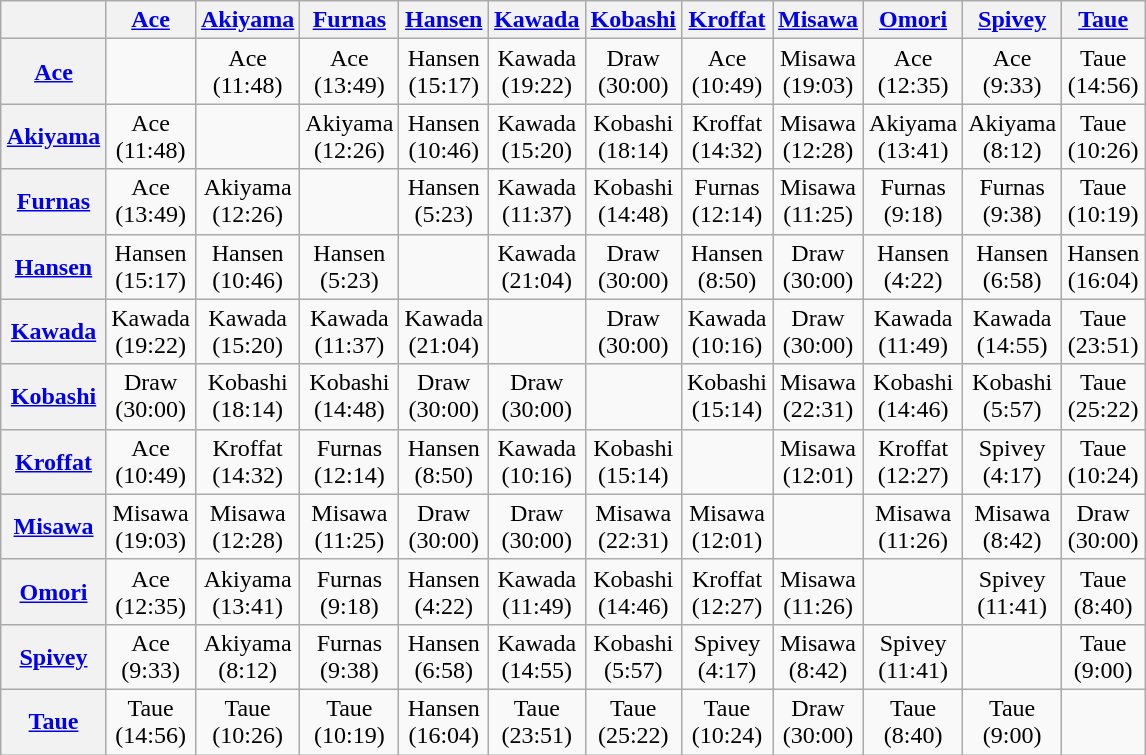<table class="wikitable" style="margin: 1em auto 1em auto; text-align:center;">
<tr>
<th></th>
<th><a href='#'>Ace</a></th>
<th><a href='#'>Akiyama</a></th>
<th><a href='#'>Furnas</a></th>
<th><a href='#'>Hansen</a></th>
<th><a href='#'>Kawada</a></th>
<th><a href='#'>Kobashi</a></th>
<th><a href='#'>Kroffat</a></th>
<th><a href='#'>Misawa</a></th>
<th><a href='#'>Omori</a></th>
<th><a href='#'>Spivey</a></th>
<th><a href='#'>Taue</a></th>
</tr>
<tr>
<th><a href='#'>Ace</a></th>
<td></td>
<td>Ace<br>(11:48)</td>
<td>Ace<br>(13:49)</td>
<td>Hansen<br>(15:17)</td>
<td>Kawada<br>(19:22)</td>
<td>Draw<br>(30:00)</td>
<td>Ace<br>(10:49)</td>
<td>Misawa<br>(19:03)</td>
<td>Ace<br>(12:35)</td>
<td>Ace<br>(9:33)</td>
<td>Taue<br>(14:56)</td>
</tr>
<tr>
<th><a href='#'>Akiyama</a></th>
<td>Ace<br>(11:48)</td>
<td></td>
<td>Akiyama<br>(12:26)</td>
<td>Hansen<br>(10:46)</td>
<td>Kawada<br>(15:20)</td>
<td>Kobashi<br>(18:14)</td>
<td>Kroffat<br>(14:32)</td>
<td>Misawa<br>(12:28)</td>
<td>Akiyama<br>(13:41)</td>
<td>Akiyama<br>(8:12)</td>
<td>Taue<br>(10:26)</td>
</tr>
<tr>
<th><a href='#'>Furnas</a></th>
<td>Ace<br>(13:49)</td>
<td>Akiyama<br>(12:26)</td>
<td></td>
<td>Hansen<br>(5:23)</td>
<td>Kawada<br>(11:37)</td>
<td>Kobashi<br>(14:48)</td>
<td>Furnas<br>(12:14)</td>
<td>Misawa<br>(11:25)</td>
<td>Furnas<br>(9:18)</td>
<td>Furnas<br>(9:38)</td>
<td>Taue<br>(10:19)</td>
</tr>
<tr>
<th><a href='#'>Hansen</a></th>
<td>Hansen<br>(15:17)</td>
<td>Hansen<br>(10:46)</td>
<td>Hansen<br>(5:23)</td>
<td></td>
<td>Kawada<br>(21:04)</td>
<td>Draw<br>(30:00)</td>
<td>Hansen<br>(8:50)</td>
<td>Draw<br>(30:00)</td>
<td>Hansen<br>(4:22)</td>
<td>Hansen<br>(6:58)</td>
<td>Hansen<br>(16:04)</td>
</tr>
<tr>
<th><a href='#'>Kawada</a></th>
<td>Kawada<br>(19:22)</td>
<td>Kawada<br>(15:20)</td>
<td>Kawada<br>(11:37)</td>
<td>Kawada<br>(21:04)</td>
<td></td>
<td>Draw<br>(30:00)</td>
<td>Kawada<br>(10:16)</td>
<td>Draw<br>(30:00)</td>
<td>Kawada<br>(11:49)</td>
<td>Kawada<br>(14:55)</td>
<td>Taue<br>(23:51)</td>
</tr>
<tr>
<th><a href='#'>Kobashi</a></th>
<td>Draw<br>(30:00)</td>
<td>Kobashi<br>(18:14)</td>
<td>Kobashi<br>(14:48)</td>
<td>Draw<br>(30:00)</td>
<td>Draw<br>(30:00)</td>
<td></td>
<td>Kobashi<br>(15:14)</td>
<td>Misawa<br>(22:31)</td>
<td>Kobashi<br>(14:46)</td>
<td>Kobashi<br>(5:57)</td>
<td>Taue<br>(25:22)</td>
</tr>
<tr>
<th><a href='#'>Kroffat</a></th>
<td>Ace<br>(10:49)</td>
<td>Kroffat<br>(14:32)</td>
<td>Furnas<br>(12:14)</td>
<td>Hansen<br>(8:50)</td>
<td>Kawada<br>(10:16)</td>
<td>Kobashi<br>(15:14)</td>
<td></td>
<td>Misawa<br>(12:01)</td>
<td>Kroffat<br>(12:27)</td>
<td>Spivey<br>(4:17)</td>
<td>Taue<br>(10:24)</td>
</tr>
<tr>
<th><a href='#'>Misawa</a></th>
<td>Misawa<br>(19:03)</td>
<td>Misawa<br>(12:28)</td>
<td>Misawa<br>(11:25)</td>
<td>Draw<br>(30:00)</td>
<td>Draw<br>(30:00)</td>
<td>Misawa<br>(22:31)</td>
<td>Misawa<br>(12:01)</td>
<td></td>
<td>Misawa<br>(11:26)</td>
<td>Misawa<br>(8:42)</td>
<td>Draw<br>(30:00)</td>
</tr>
<tr>
<th><a href='#'>Omori</a></th>
<td>Ace<br>(12:35)</td>
<td>Akiyama<br>(13:41)</td>
<td>Furnas<br>(9:18)</td>
<td>Hansen<br>(4:22)</td>
<td>Kawada<br>(11:49)</td>
<td>Kobashi<br>(14:46)</td>
<td>Kroffat<br>(12:27)</td>
<td>Misawa<br>(11:26)</td>
<td></td>
<td>Spivey<br>(11:41)</td>
<td>Taue<br>(8:40)</td>
</tr>
<tr>
<th><a href='#'>Spivey</a></th>
<td>Ace<br>(9:33)</td>
<td>Akiyama<br>(8:12)</td>
<td>Furnas<br>(9:38)</td>
<td>Hansen<br>(6:58)</td>
<td>Kawada<br>(14:55)</td>
<td>Kobashi<br>(5:57)</td>
<td>Spivey<br>(4:17)</td>
<td>Misawa<br>(8:42)</td>
<td>Spivey<br>(11:41)</td>
<td></td>
<td>Taue<br>(9:00)</td>
</tr>
<tr>
<th><a href='#'>Taue</a></th>
<td>Taue<br>(14:56)</td>
<td>Taue<br>(10:26)</td>
<td>Taue<br>(10:19)</td>
<td>Hansen<br>(16:04)</td>
<td>Taue<br>(23:51)</td>
<td>Taue<br>(25:22)</td>
<td>Taue<br>(10:24)</td>
<td>Draw<br>(30:00)</td>
<td>Taue<br>(8:40)</td>
<td>Taue<br>(9:00)</td>
<td></td>
</tr>
</table>
